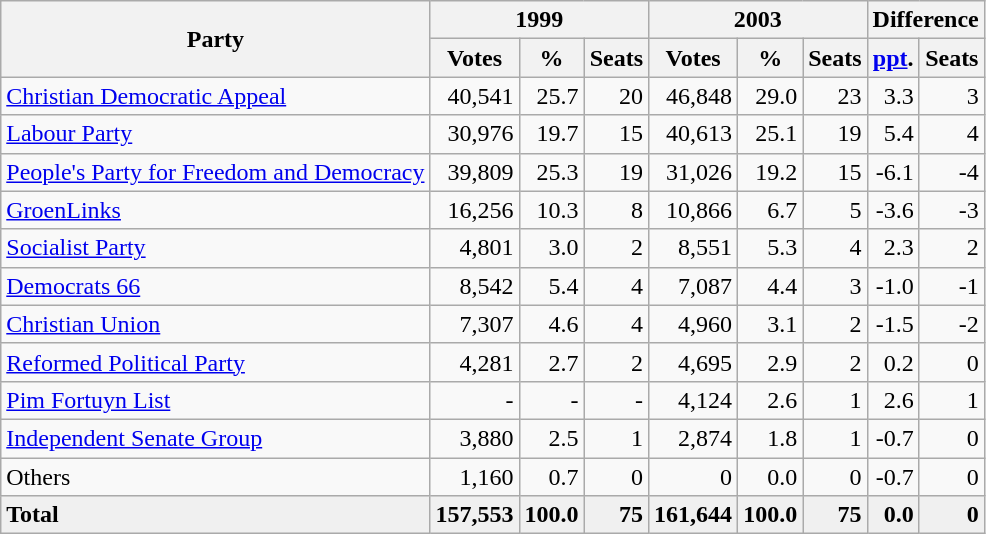<table class="wikitable" style="text-align:right">
<tr>
<th rowspan=2>Party</th>
<th colspan=3>1999</th>
<th colspan=3>2003</th>
<th colspan=2>Difference</th>
</tr>
<tr>
<th>Votes</th>
<th>%</th>
<th>Seats</th>
<th>Votes</th>
<th>%</th>
<th>Seats</th>
<th><a href='#'>ppt</a>.</th>
<th>Seats</th>
</tr>
<tr>
<td align="left"><a href='#'>Christian Democratic Appeal</a></td>
<td>40,541</td>
<td>25.7</td>
<td>20</td>
<td>46,848</td>
<td>29.0</td>
<td>23</td>
<td>3.3</td>
<td>3</td>
</tr>
<tr>
<td align="left"><a href='#'>Labour Party</a></td>
<td>30,976</td>
<td>19.7</td>
<td>15</td>
<td>40,613</td>
<td>25.1</td>
<td>19</td>
<td>5.4</td>
<td>4</td>
</tr>
<tr>
<td align="left"><a href='#'>People's Party for Freedom and Democracy</a></td>
<td>39,809</td>
<td>25.3</td>
<td>19</td>
<td>31,026</td>
<td>19.2</td>
<td>15</td>
<td>-6.1</td>
<td>-4</td>
</tr>
<tr>
<td align="left"><a href='#'>GroenLinks</a></td>
<td>16,256</td>
<td>10.3</td>
<td>8</td>
<td>10,866</td>
<td>6.7</td>
<td>5</td>
<td>-3.6</td>
<td>-3</td>
</tr>
<tr>
<td align="left"><a href='#'>Socialist Party</a></td>
<td>4,801</td>
<td>3.0</td>
<td>2</td>
<td>8,551</td>
<td>5.3</td>
<td>4</td>
<td>2.3</td>
<td>2</td>
</tr>
<tr>
<td align="left"><a href='#'>Democrats 66</a></td>
<td>8,542</td>
<td>5.4</td>
<td>4</td>
<td>7,087</td>
<td>4.4</td>
<td>3</td>
<td>-1.0</td>
<td>-1</td>
</tr>
<tr>
<td align="left"><a href='#'>Christian Union</a></td>
<td>7,307</td>
<td>4.6</td>
<td>4</td>
<td>4,960</td>
<td>3.1</td>
<td>2</td>
<td>-1.5</td>
<td>-2</td>
</tr>
<tr>
<td align="left"><a href='#'>Reformed Political Party</a></td>
<td>4,281</td>
<td>2.7</td>
<td>2</td>
<td>4,695</td>
<td>2.9</td>
<td>2</td>
<td>0.2</td>
<td>0</td>
</tr>
<tr>
<td align="left"><a href='#'>Pim Fortuyn List</a></td>
<td>-</td>
<td>-</td>
<td>-</td>
<td>4,124</td>
<td>2.6</td>
<td>1</td>
<td>2.6</td>
<td>1</td>
</tr>
<tr>
<td align="left"><a href='#'>Independent Senate Group</a></td>
<td>3,880</td>
<td>2.5</td>
<td>1</td>
<td>2,874</td>
<td>1.8</td>
<td>1</td>
<td>-0.7</td>
<td>0</td>
</tr>
<tr>
<td align="left">Others</td>
<td>1,160</td>
<td>0.7</td>
<td>0</td>
<td>0</td>
<td>0.0</td>
<td>0</td>
<td>-0.7</td>
<td>0</td>
</tr>
<tr style="background-color:#f0f0f0; font-weight:bold;">
<td align="left">Total</td>
<td>157,553</td>
<td>100.0</td>
<td>75</td>
<td>161,644</td>
<td>100.0</td>
<td>75</td>
<td>0.0</td>
<td>0</td>
</tr>
</table>
